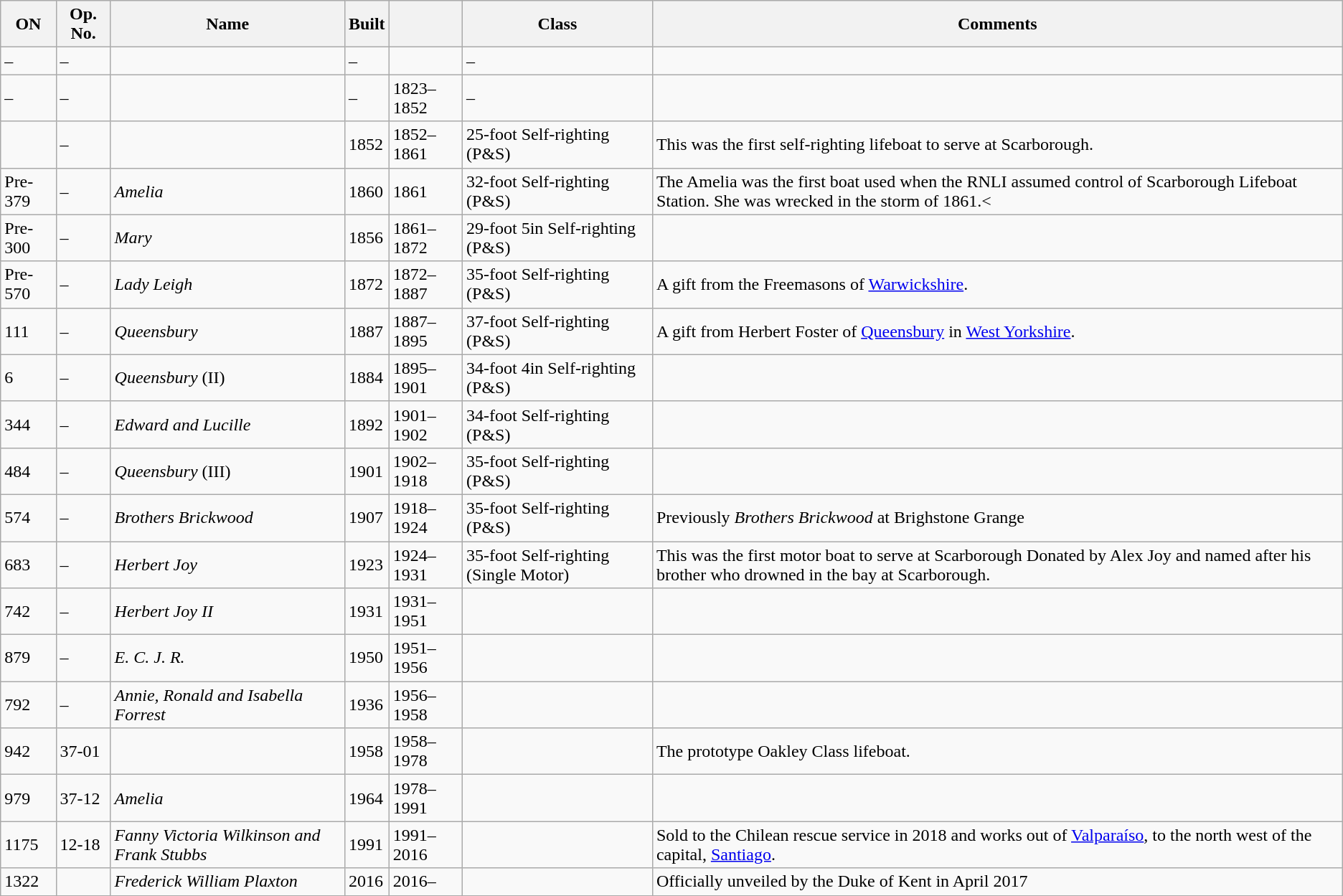<table class="wikitable">
<tr>
<th>ON</th>
<th>Op. No.</th>
<th>Name</th>
<th>Built</th>
<th></th>
<th>Class</th>
<th>Comments</th>
</tr>
<tr>
<td>–</td>
<td>–</td>
<td></td>
<td>–</td>
<td></td>
<td>–</td>
<td></td>
</tr>
<tr>
<td>–</td>
<td>–</td>
<td></td>
<td>–</td>
<td>1823–1852</td>
<td>–</td>
<td></td>
</tr>
<tr>
<td></td>
<td>–</td>
<td></td>
<td>1852</td>
<td>1852–1861</td>
<td>25-foot Self-righting (P&S)</td>
<td>This was the first self-righting lifeboat to serve at Scarborough.  </td>
</tr>
<tr>
<td>Pre-379</td>
<td>–</td>
<td><em>Amelia</em></td>
<td>1860</td>
<td>1861</td>
<td>32-foot Self-righting (P&S)</td>
<td>The Amelia was the first boat used when the RNLI assumed control of Scarborough Lifeboat Station. She was wrecked in the storm of 1861.<</td>
</tr>
<tr>
<td>Pre-300</td>
<td>–</td>
<td><em>Mary</em></td>
<td>1856</td>
<td>1861–1872</td>
<td>29-foot 5in Self-righting (P&S)</td>
<td></td>
</tr>
<tr>
<td>Pre-570</td>
<td>–</td>
<td><em>Lady Leigh</em></td>
<td>1872</td>
<td>1872–1887</td>
<td>35-foot Self-righting (P&S)</td>
<td>A gift from the Freemasons of <a href='#'>Warwickshire</a>.</td>
</tr>
<tr>
<td>111</td>
<td>–</td>
<td><em>Queensbury</em></td>
<td>1887</td>
<td>1887–1895</td>
<td>37-foot Self-righting (P&S)</td>
<td>A gift from Herbert Foster of <a href='#'>Queensbury</a> in <a href='#'>West Yorkshire</a>.</td>
</tr>
<tr>
<td>6</td>
<td>–</td>
<td><em>Queensbury</em> (II)</td>
<td>1884</td>
<td>1895–1901</td>
<td>34-foot 4in Self-righting (P&S)</td>
<td></td>
</tr>
<tr>
<td>344</td>
<td>–</td>
<td><em>Edward and Lucille</em></td>
<td>1892</td>
<td>1901–1902</td>
<td>34-foot Self-righting (P&S)</td>
<td></td>
</tr>
<tr>
<td>484</td>
<td>–</td>
<td><em>Queensbury</em> (III)</td>
<td>1901</td>
<td>1902–1918</td>
<td>35-foot Self-righting (P&S)</td>
<td></td>
</tr>
<tr>
<td>574</td>
<td>–</td>
<td><em>Brothers Brickwood</em></td>
<td>1907</td>
<td>1918–1924</td>
<td>35-foot Self-righting (P&S)</td>
<td>Previously <em>Brothers Brickwood</em> at Brighstone Grange </td>
</tr>
<tr>
<td>683</td>
<td>–</td>
<td><em>Herbert Joy</em></td>
<td>1923</td>
<td>1924–1931</td>
<td>35-foot Self-righting (Single Motor)</td>
<td>This was the first motor boat to serve at Scarborough Donated by Alex Joy and named after his brother who drowned in the bay at Scarborough.</td>
</tr>
<tr>
<td>742</td>
<td>–</td>
<td><em>Herbert Joy II</em></td>
<td>1931</td>
<td>1931–1951</td>
<td></td>
<td></td>
</tr>
<tr>
<td>879</td>
<td>–</td>
<td><em>E. C. J. R.</em></td>
<td>1950</td>
<td>1951–1956</td>
<td></td>
<td></td>
</tr>
<tr>
<td>792</td>
<td>–</td>
<td><em>Annie, Ronald and Isabella Forrest</em></td>
<td>1936</td>
<td>1956–1958</td>
<td></td>
<td></td>
</tr>
<tr>
<td>942</td>
<td>37-01</td>
<td></td>
<td>1958</td>
<td>1958–1978</td>
<td></td>
<td>The prototype Oakley Class lifeboat.</td>
</tr>
<tr>
<td>979</td>
<td>37-12</td>
<td><em>Amelia</em></td>
<td>1964</td>
<td>1978–1991</td>
<td></td>
<td></td>
</tr>
<tr>
<td>1175</td>
<td>12-18</td>
<td><em>Fanny Victoria Wilkinson and Frank Stubbs</em></td>
<td>1991</td>
<td>1991–2016</td>
<td></td>
<td>Sold to the Chilean rescue service in 2018 and works out of <a href='#'>Valparaíso</a>,  to the north west of the capital, <a href='#'>Santiago</a>.</td>
</tr>
<tr>
<td>1322</td>
<td></td>
<td><em>Frederick William Plaxton</em></td>
<td>2016</td>
<td>2016–</td>
<td></td>
<td>Officially unveiled by the Duke of Kent in April 2017</td>
</tr>
<tr>
</tr>
</table>
